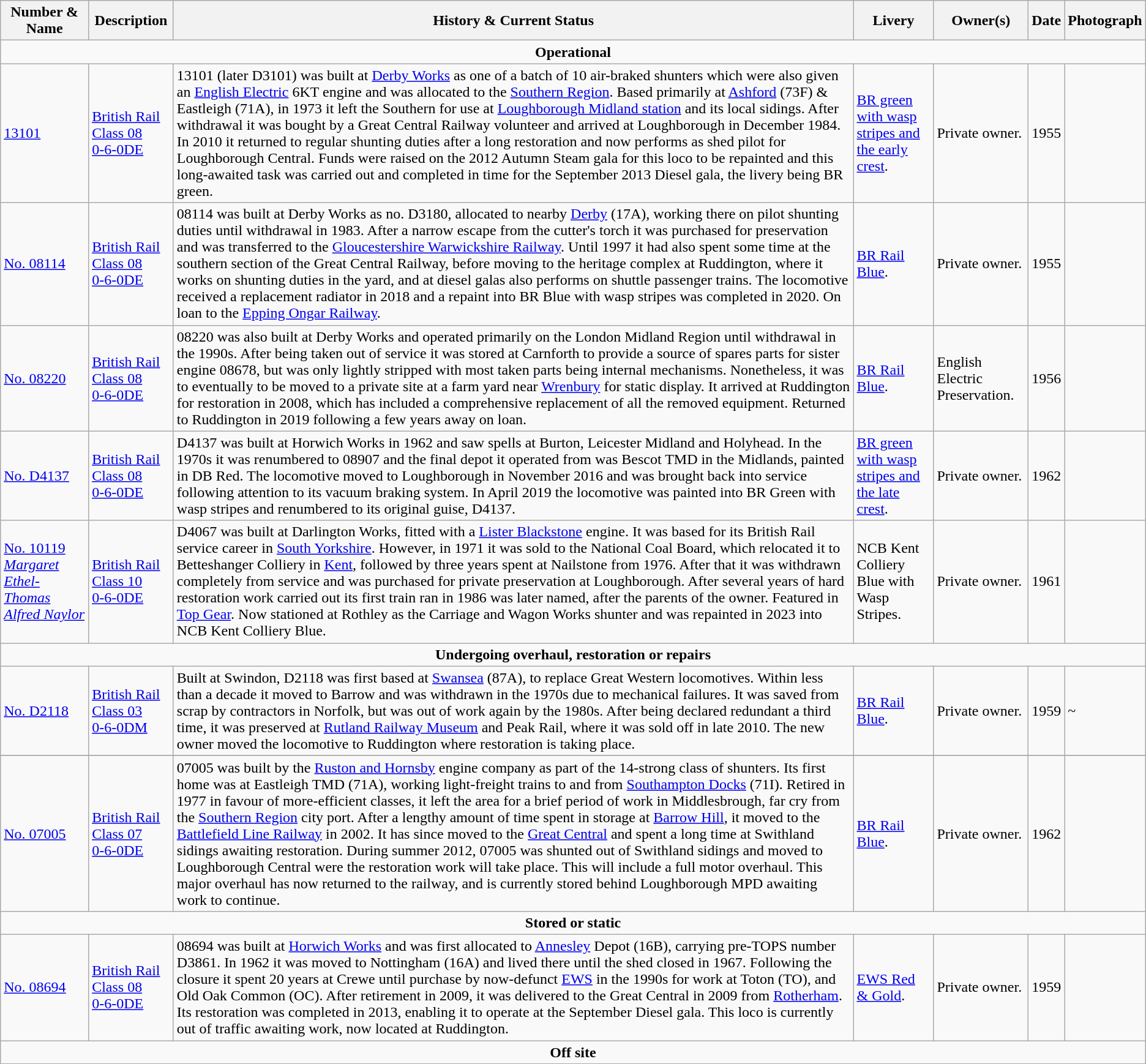<table class="wikitable">
<tr>
<th>Number & Name</th>
<th>Description</th>
<th>History & Current Status</th>
<th>Livery</th>
<th>Owner(s)</th>
<th>Date</th>
<th>Photograph</th>
</tr>
<tr>
<td colspan="7" style="text-align:center;"><strong>Operational</strong></td>
</tr>
<tr>
<td><a href='#'>13101</a></td>
<td><a href='#'>British Rail Class 08<br> 0-6-0DE</a></td>
<td>13101 (later D3101) was built at <a href='#'>Derby Works</a> as one of a batch of 10 air-braked shunters which were also given an <a href='#'>English Electric</a> 6KT engine and was allocated to the <a href='#'>Southern Region</a>. Based primarily at <a href='#'>Ashford</a> (73F) & Eastleigh (71A), in 1973 it left the Southern for use at <a href='#'>Loughborough Midland station</a> and its local sidings. After withdrawal it was bought by a Great Central Railway volunteer and arrived at Loughborough in December 1984. In 2010 it returned to regular shunting duties after a long restoration and now performs as shed pilot for Loughborough Central. Funds were raised on the 2012 Autumn Steam gala for this loco to be repainted and this long-awaited task was carried out and completed in time for the September 2013 Diesel gala, the livery being BR green.</td>
<td><a href='#'>BR green with wasp stripes and the early crest</a>.</td>
<td>Private owner.</td>
<td>1955</td>
<td></td>
</tr>
<tr>
<td><a href='#'>No. 08114</a></td>
<td><a href='#'>British Rail Class 08<br> 0-6-0DE</a></td>
<td>08114 was built at Derby Works as no. D3180, allocated to nearby <a href='#'>Derby</a> (17A), working there on pilot shunting duties until withdrawal in 1983. After a narrow escape from the cutter's torch it was purchased for preservation and was transferred to the <a href='#'>Gloucestershire Warwickshire Railway</a>. Until 1997 it had also spent some time at the southern section of the Great Central Railway, before moving to the heritage complex at Ruddington, where it works on shunting duties in the yard, and at diesel galas also performs on shuttle passenger trains. The locomotive received a replacement radiator in 2018 and a repaint into BR Blue with wasp stripes was completed in 2020. On loan to the <a href='#'>Epping Ongar Railway</a>.</td>
<td><a href='#'>BR Rail Blue</a>.</td>
<td>Private owner.</td>
<td>1955</td>
<td></td>
</tr>
<tr>
<td><a href='#'>No. 08220</a></td>
<td><a href='#'>British Rail Class 08<br> 0-6-0DE</a></td>
<td>08220 was also built at Derby Works and operated primarily on the London Midland Region until withdrawal in the 1990s. After being taken out of service it was stored at Carnforth to provide a source of spares parts for sister engine 08678, but was only lightly stripped with most taken parts being internal mechanisms. Nonetheless, it was to eventually to be moved to a private site at a farm yard near <a href='#'>Wrenbury</a> for static display. It arrived at Ruddington for restoration in 2008, which has included a comprehensive replacement of all the removed equipment. Returned to Ruddington in 2019 following a few years away on loan.</td>
<td><a href='#'>BR Rail Blue</a>.</td>
<td>English Electric Preservation.</td>
<td>1956</td>
<td></td>
</tr>
<tr>
<td><a href='#'>No. D4137</a></td>
<td><a href='#'>British Rail Class 08<br> 0-6-0DE</a></td>
<td>D4137 was built at Horwich Works in 1962 and saw spells at Burton, Leicester Midland and Holyhead. In the 1970s it was renumbered to 08907 and the final depot it operated from was Bescot TMD in the Midlands, painted in DB Red. The locomotive moved to Loughborough in November 2016 and was brought back into service following attention to its vacuum braking system. In April 2019 the locomotive was painted into BR Green with wasp stripes and renumbered to its original guise, D4137.</td>
<td><a href='#'>BR green with wasp stripes and the late crest</a>.</td>
<td>Private owner.</td>
<td>1962</td>
<td></td>
</tr>
<tr>
<td><a href='#'>No. 10119 <em>Margaret Ethel-Thomas Alfred Naylor</em></a></td>
<td><a href='#'>British Rail Class 10<br> 0-6-0DE</a></td>
<td>D4067 was built at Darlington Works, fitted with a <a href='#'>Lister Blackstone</a> engine. It was based for its British Rail service career in <a href='#'>South Yorkshire</a>. However, in 1971 it was sold to the National Coal Board, which relocated it to Betteshanger Colliery in <a href='#'>Kent</a>, followed by three years spent at Nailstone from 1976. After that it was withdrawn completely from service and was purchased for private preservation at Loughborough. After several years of hard restoration work carried out its first train ran in 1986 was later named, after the parents of the owner. Featured in <a href='#'>Top Gear</a>. Now stationed at Rothley as the Carriage and Wagon Works shunter and was repainted in 2023 into NCB Kent Colliery Blue.</td>
<td>NCB Kent Colliery Blue with Wasp Stripes.</td>
<td>Private owner.</td>
<td>1961</td>
<td></td>
</tr>
<tr>
<td colspan="7" style="text-align:center;"><strong>Undergoing overhaul, restoration or repairs</strong></td>
</tr>
<tr>
<td><a href='#'>No. D2118</a></td>
<td><a href='#'>British Rail Class 03<br> 0-6-0DM</a></td>
<td>Built at Swindon, D2118 was first based at <a href='#'>Swansea</a> (87A), to replace Great Western locomotives. Within less than a decade it moved to Barrow and was withdrawn in the 1970s due to mechanical failures. It was saved from scrap by contractors in Norfolk, but was out of work again by the 1980s. After being declared redundant a third time, it was preserved at <a href='#'>Rutland Railway Museum</a> and Peak Rail, where it was sold off in late 2010. The new owner moved the locomotive to Ruddington where restoration is taking place.</td>
<td><a href='#'>BR Rail Blue</a>.</td>
<td>Private owner.</td>
<td>1959</td>
<td>~</td>
</tr>
<tr>
</tr>
<tr>
<td><a href='#'>No. 07005</a></td>
<td><a href='#'>British Rail Class 07<br> 0-6-0DE</a></td>
<td>07005 was built by the <a href='#'>Ruston and Hornsby</a> engine company as part of the 14-strong class of shunters. Its first home was at Eastleigh TMD (71A), working light-freight trains to and from <a href='#'>Southampton Docks</a> (71I). Retired in 1977 in favour of more-efficient classes, it left the area for a brief period of work in Middlesbrough, far cry from the <a href='#'>Southern Region</a> city port. After a lengthy amount of time spent in storage at <a href='#'>Barrow Hill</a>, it moved to the <a href='#'>Battlefield Line Railway</a> in 2002. It has since moved to the <a href='#'>Great Central</a> and spent a long time at Swithland sidings awaiting restoration. During summer 2012, 07005 was shunted out of Swithland sidings and moved to Loughborough Central were the restoration work will take place. This will include a full motor overhaul. This major overhaul has now returned to the railway, and is currently stored behind Loughborough MPD awaiting work to continue.</td>
<td><a href='#'>BR Rail Blue</a>.</td>
<td>Private owner.</td>
<td>1962</td>
<td></td>
</tr>
<tr>
<td colspan="7" style="text-align:center;"><strong>Stored or static</strong></td>
</tr>
<tr>
<td><a href='#'>No. 08694</a></td>
<td><a href='#'>British Rail Class 08<br> 0-6-0DE</a></td>
<td>08694 was built at <a href='#'>Horwich Works</a> and was first allocated to <a href='#'>Annesley</a> Depot (16B), carrying pre-TOPS number D3861. In 1962 it was moved to Nottingham (16A) and lived there until the shed closed in 1967. Following the closure it spent 20 years at Crewe until purchase by now-defunct <a href='#'>EWS</a> in the 1990s for work at Toton (TO), and Old Oak Common (OC). After retirement in 2009, it was delivered to the Great Central in 2009 from <a href='#'>Rotherham</a>. Its restoration was completed in 2013, enabling it to operate at the September Diesel gala. This loco is currently out of traffic awaiting work, now located at Ruddington.</td>
<td><a href='#'>EWS Red & Gold</a>.</td>
<td>Private owner.</td>
<td>1959</td>
<td></td>
</tr>
<tr>
<td colspan="7" style="text-align:center;"><strong>Off site</strong></td>
</tr>
<tr>
</tr>
</table>
